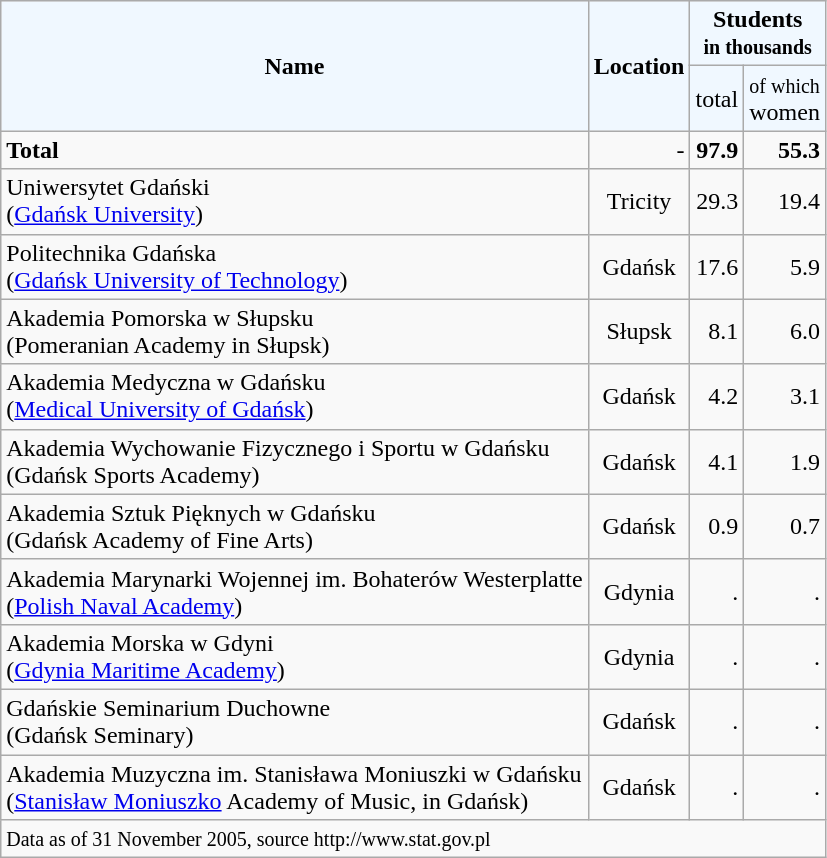<table class="wikitable">
<tr bgcolor="F0F8FF">
<td rowspan=2 align="center"><strong>Name </strong></td>
<td rowspan=2 align="center"><strong>Location</strong></td>
<td colspan=2 align="center"><strong>Students<br> <small>in thousands </small></strong></td>
</tr>
<tr bgcolor="F0F8FF">
<td align="center">total</td>
<td align="center"><small>of which</small><br> women</td>
</tr>
<tr>
<td><strong>Total</strong></td>
<td align="right">-</td>
<td align="right"><strong>97.9</strong></td>
<td align="right"><strong>55.3</strong></td>
</tr>
<tr>
<td>Uniwersytet Gdański<br> (<a href='#'>Gdańsk University</a>)</td>
<td align="center">Tricity</td>
<td align="right">29.3</td>
<td align="right">19.4</td>
</tr>
<tr>
<td>Politechnika Gdańska<br> (<a href='#'>Gdańsk University of Technology</a>)</td>
<td align="center">Gdańsk</td>
<td align="right">17.6</td>
<td align="right">5.9</td>
</tr>
<tr>
<td>Akademia Pomorska w Słupsku<br> (Pomeranian Academy in Słupsk)</td>
<td align="center">Słupsk</td>
<td align="right">8.1</td>
<td align="right">6.0</td>
</tr>
<tr>
<td>Akademia Medyczna w Gdańsku<br> (<a href='#'>Medical University of Gdańsk</a>)</td>
<td align="center">Gdańsk</td>
<td align="right">4.2</td>
<td align="right">3.1</td>
</tr>
<tr>
<td>Akademia Wychowanie Fizycznego i Sportu w Gdańsku<br> (Gdańsk Sports Academy)</td>
<td align="center">Gdańsk</td>
<td align="right">4.1</td>
<td align="right">1.9</td>
</tr>
<tr>
<td>Akademia Sztuk Pięknych w Gdańsku<br> (Gdańsk Academy of Fine Arts)</td>
<td align="center">Gdańsk</td>
<td align="right">0.9</td>
<td align="right">0.7</td>
</tr>
<tr>
<td>Akademia Marynarki Wojennej im. Bohaterów Westerplatte<br> (<a href='#'>Polish Naval Academy</a>)</td>
<td align="center">Gdynia</td>
<td align="right">.</td>
<td align="right">.</td>
</tr>
<tr>
<td>Akademia Morska w Gdyni<br> (<a href='#'>Gdynia Maritime Academy</a>)</td>
<td align="center">Gdynia</td>
<td align="right">.</td>
<td align="right">.</td>
</tr>
<tr>
<td>Gdańskie Seminarium Duchowne<br> (Gdańsk Seminary)</td>
<td align="center">Gdańsk</td>
<td align="right">.</td>
<td align="right">.</td>
</tr>
<tr>
<td>Akademia Muzyczna im. Stanisława Moniuszki w Gdańsku<br> (<a href='#'>Stanisław Moniuszko</a> Academy of Music, in Gdańsk)</td>
<td align="center">Gdańsk</td>
<td align="right">.</td>
<td align="right">.</td>
</tr>
<tr>
<td colspan=4><small>Data as of 31 November 2005, source http://www.stat.gov.pl</small></td>
</tr>
</table>
